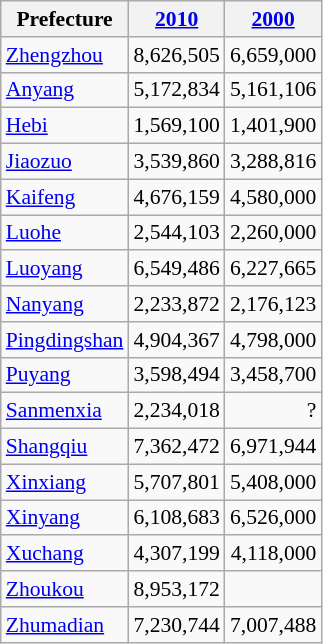<table class="wikitable sortable" style="font-size:90%;" align="center">
<tr>
<th>Prefecture</th>
<th><a href='#'>2010</a></th>
<th><a href='#'>2000</a></th>
</tr>
<tr --------->
<td><a href='#'>Zhengzhou</a></td>
<td style="text-align: right;">8,626,505</td>
<td style="text-align: right;">6,659,000</td>
</tr>
<tr --------->
<td><a href='#'>Anyang</a></td>
<td style="text-align: right;">5,172,834</td>
<td style="text-align: right;">5,161,106</td>
</tr>
<tr --------->
<td><a href='#'>Hebi</a></td>
<td style="text-align: right;">1,569,100</td>
<td style="text-align: right;">1,401,900</td>
</tr>
<tr --------->
<td><a href='#'>Jiaozuo</a></td>
<td style="text-align: right;">3,539,860</td>
<td style="text-align: right;">3,288,816</td>
</tr>
<tr --------->
<td><a href='#'>Kaifeng</a></td>
<td style="text-align: right;">4,676,159</td>
<td style="text-align: right;">4,580,000</td>
</tr>
<tr --------->
<td><a href='#'>Luohe</a></td>
<td style="text-align: right;">2,544,103</td>
<td style="text-align: right;">2,260,000</td>
</tr>
<tr --------->
<td><a href='#'>Luoyang</a></td>
<td style="text-align: right;">6,549,486</td>
<td style="text-align: right;">6,227,665</td>
</tr>
<tr --------->
<td><a href='#'>Nanyang</a></td>
<td style="text-align: right;">2,233,872</td>
<td style="text-align: right;">2,176,123</td>
</tr>
<tr --------->
<td><a href='#'>Pingdingshan</a></td>
<td style="text-align: right;">4,904,367</td>
<td style="text-align: right;">4,798,000</td>
</tr>
<tr --------->
<td><a href='#'>Puyang</a></td>
<td style="text-align: right;">3,598,494</td>
<td style="text-align: right;">3,458,700</td>
</tr>
<tr --------->
<td><a href='#'>Sanmenxia</a></td>
<td style="text-align: right;">2,234,018</td>
<td style="text-align: right;">?</td>
</tr>
<tr --------->
<td><a href='#'>Shangqiu</a></td>
<td style="text-align: right;">7,362,472</td>
<td style="text-align: right;">6,971,944</td>
</tr>
<tr --------->
<td><a href='#'>Xinxiang</a></td>
<td style="text-align: right;">5,707,801</td>
<td style="text-align: right;">5,408,000</td>
</tr>
<tr --------->
<td><a href='#'>Xinyang</a></td>
<td style="text-align: right;">6,108,683</td>
<td style="text-align: right;">6,526,000</td>
</tr>
<tr --------->
<td><a href='#'>Xuchang</a></td>
<td style="text-align: right;">4,307,199</td>
<td style="text-align: right;">4,118,000</td>
</tr>
<tr --------->
<td><a href='#'>Zhoukou</a></td>
<td style="text-align: right;">8,953,172</td>
<td style="text-align: right;"></td>
</tr>
<tr --------->
<td><a href='#'>Zhumadian</a></td>
<td style="text-align: right;">7,230,744</td>
<td style="text-align: right;">7,007,488</td>
</tr>
</table>
